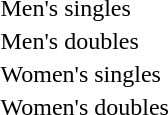<table>
<tr>
<td>Men's singles <br> </td>
<td></td>
<td></td>
<td></td>
</tr>
<tr>
<td>Men's doubles <br> </td>
<td></td>
<td></td>
<td></td>
</tr>
<tr>
<td>Women's singles <br> </td>
<td></td>
<td></td>
<td></td>
</tr>
<tr>
<td>Women's doubles <br> </td>
<td></td>
<td></td>
<td></td>
</tr>
<tr>
</tr>
</table>
